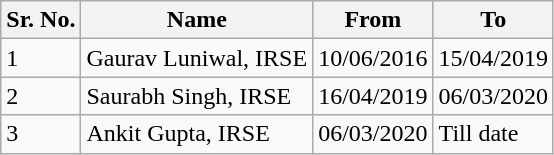<table class="wikitable">
<tr>
<th>Sr. No.</th>
<th>Name</th>
<th>From</th>
<th>To</th>
</tr>
<tr>
<td>1</td>
<td>Gaurav Luniwal, IRSE</td>
<td>10/06/2016</td>
<td>15/04/2019</td>
</tr>
<tr>
<td>2</td>
<td>Saurabh Singh, IRSE</td>
<td>16/04/2019</td>
<td>06/03/2020</td>
</tr>
<tr>
<td>3</td>
<td>Ankit Gupta, IRSE</td>
<td>06/03/2020</td>
<td>Till date</td>
</tr>
</table>
